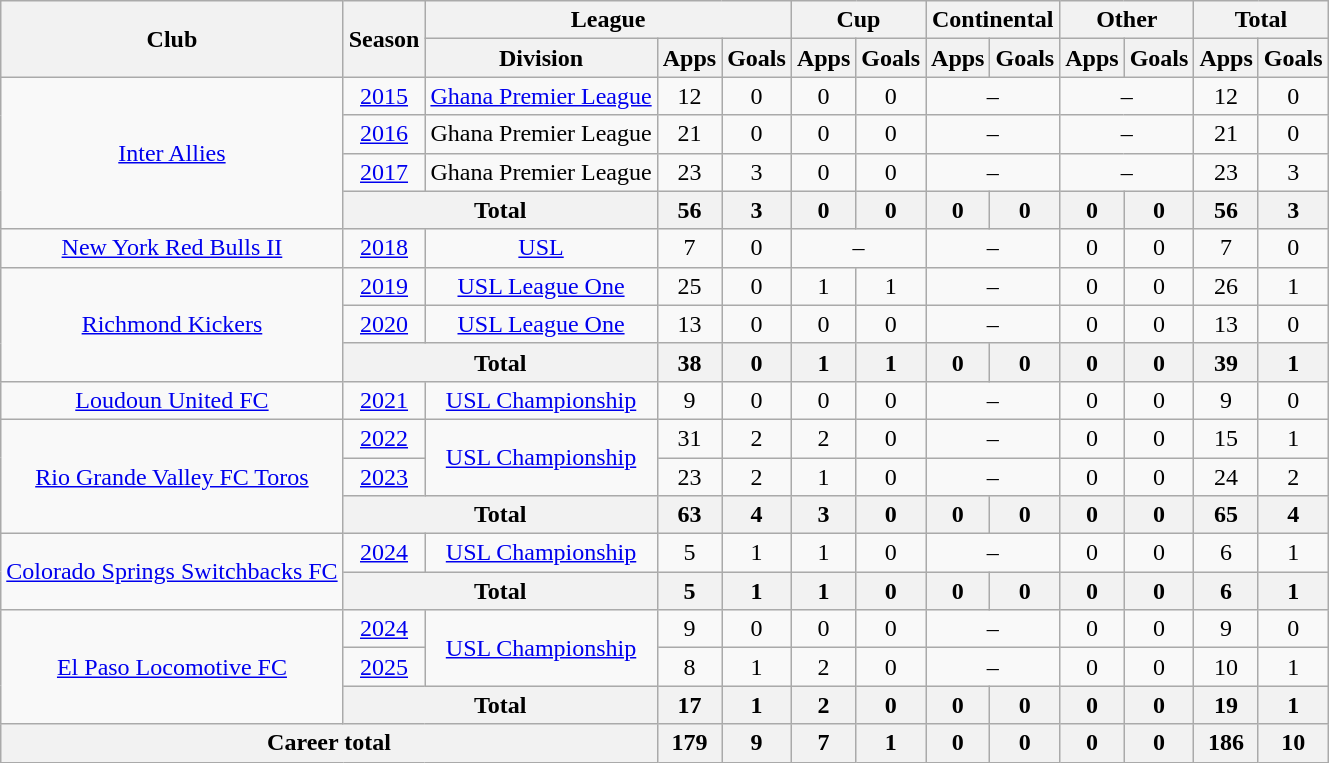<table class="wikitable" style="text-align: center;">
<tr>
<th rowspan=2>Club</th>
<th rowspan=2>Season</th>
<th colspan=3>League</th>
<th colspan=2>Cup</th>
<th colspan=2>Continental</th>
<th colspan=2>Other</th>
<th colspan=2>Total</th>
</tr>
<tr>
<th>Division</th>
<th>Apps</th>
<th>Goals</th>
<th>Apps</th>
<th>Goals</th>
<th>Apps</th>
<th>Goals</th>
<th>Apps</th>
<th>Goals</th>
<th>Apps</th>
<th>Goals</th>
</tr>
<tr>
<td rowspan=4><a href='#'>Inter Allies</a></td>
<td><a href='#'>2015</a></td>
<td><a href='#'>Ghana Premier League</a></td>
<td>12</td>
<td>0</td>
<td>0</td>
<td>0</td>
<td colspan=2>–</td>
<td colspan=2>–</td>
<td>12</td>
<td>0</td>
</tr>
<tr>
<td><a href='#'>2016</a></td>
<td>Ghana Premier League</td>
<td>21</td>
<td>0</td>
<td>0</td>
<td>0</td>
<td colspan=2>–</td>
<td colspan=2>–</td>
<td>21</td>
<td>0</td>
</tr>
<tr>
<td><a href='#'>2017</a></td>
<td>Ghana Premier League</td>
<td>23</td>
<td>3</td>
<td>0</td>
<td>0</td>
<td colspan=2>–</td>
<td colspan=2>–</td>
<td>23</td>
<td>3</td>
</tr>
<tr>
<th colspan=2>Total</th>
<th>56</th>
<th>3</th>
<th>0</th>
<th>0</th>
<th>0</th>
<th>0</th>
<th>0</th>
<th>0</th>
<th>56</th>
<th>3</th>
</tr>
<tr>
<td><a href='#'>New York Red Bulls II</a></td>
<td><a href='#'>2018</a></td>
<td><a href='#'>USL</a></td>
<td>7</td>
<td>0</td>
<td colspan=2>–</td>
<td colspan=2>–</td>
<td>0</td>
<td>0</td>
<td>7</td>
<td>0</td>
</tr>
<tr>
<td rowspan=3><a href='#'>Richmond Kickers</a></td>
<td><a href='#'>2019</a></td>
<td><a href='#'>USL League One</a></td>
<td>25</td>
<td>0</td>
<td>1</td>
<td>1</td>
<td colspan=2>–</td>
<td>0</td>
<td>0</td>
<td>26</td>
<td>1</td>
</tr>
<tr>
<td><a href='#'>2020</a></td>
<td><a href='#'>USL League One</a></td>
<td>13</td>
<td>0</td>
<td>0</td>
<td>0</td>
<td colspan=2>–</td>
<td>0</td>
<td>0</td>
<td>13</td>
<td>0</td>
</tr>
<tr>
<th colspan=2>Total</th>
<th>38</th>
<th>0</th>
<th>1</th>
<th>1</th>
<th>0</th>
<th>0</th>
<th>0</th>
<th>0</th>
<th>39</th>
<th>1</th>
</tr>
<tr>
<td><a href='#'>Loudoun United FC</a></td>
<td><a href='#'>2021</a></td>
<td><a href='#'>USL Championship</a></td>
<td>9</td>
<td>0</td>
<td>0</td>
<td>0</td>
<td colspan=2>–</td>
<td>0</td>
<td>0</td>
<td>9</td>
<td>0</td>
</tr>
<tr>
<td rowspan=3><a href='#'>Rio Grande Valley FC Toros</a></td>
<td><a href='#'>2022</a></td>
<td rowspan=2><a href='#'>USL Championship</a></td>
<td>31</td>
<td>2</td>
<td>2</td>
<td>0</td>
<td colspan=2>–</td>
<td>0</td>
<td>0</td>
<td>15</td>
<td>1</td>
</tr>
<tr>
<td><a href='#'>2023</a></td>
<td>23</td>
<td>2</td>
<td>1</td>
<td>0</td>
<td colspan=2>–</td>
<td>0</td>
<td>0</td>
<td>24</td>
<td>2</td>
</tr>
<tr>
<th colspan=2>Total</th>
<th>63</th>
<th>4</th>
<th>3</th>
<th>0</th>
<th>0</th>
<th>0</th>
<th>0</th>
<th>0</th>
<th>65</th>
<th>4</th>
</tr>
<tr>
<td rowspan=2><a href='#'>Colorado Springs Switchbacks FC</a></td>
<td><a href='#'>2024</a></td>
<td><a href='#'>USL Championship</a></td>
<td>5</td>
<td>1</td>
<td>1</td>
<td>0</td>
<td colspan=2>–</td>
<td>0</td>
<td>0</td>
<td>6</td>
<td>1</td>
</tr>
<tr>
<th colspan=2>Total</th>
<th>5</th>
<th>1</th>
<th>1</th>
<th>0</th>
<th>0</th>
<th>0</th>
<th>0</th>
<th>0</th>
<th>6</th>
<th>1</th>
</tr>
<tr>
<td rowspan=3><a href='#'>El Paso Locomotive FC</a></td>
<td><a href='#'>2024</a></td>
<td rowspan=2><a href='#'>USL Championship</a></td>
<td>9</td>
<td>0</td>
<td>0</td>
<td>0</td>
<td colspan=2>–</td>
<td>0</td>
<td>0</td>
<td>9</td>
<td>0</td>
</tr>
<tr>
<td><a href='#'>2025</a></td>
<td>8</td>
<td>1</td>
<td>2</td>
<td>0</td>
<td colspan=2>–</td>
<td>0</td>
<td>0</td>
<td>10</td>
<td>1</td>
</tr>
<tr>
<th colspan=2>Total</th>
<th>17</th>
<th>1</th>
<th>2</th>
<th>0</th>
<th>0</th>
<th>0</th>
<th>0</th>
<th>0</th>
<th>19</th>
<th>1</th>
</tr>
<tr>
<th colspan=3>Career total</th>
<th>179</th>
<th>9</th>
<th>7</th>
<th>1</th>
<th>0</th>
<th>0</th>
<th>0</th>
<th>0</th>
<th>186</th>
<th>10</th>
</tr>
</table>
